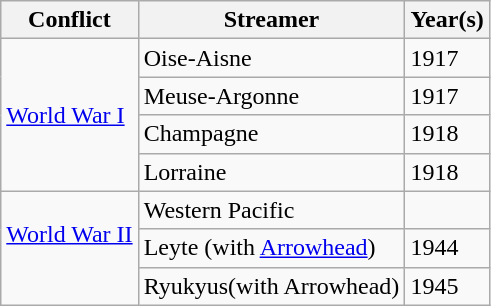<table class=wikitable>
<tr>
<th>Conflict</th>
<th>Streamer</th>
<th>Year(s)</th>
</tr>
<tr>
<td rowspan="4"><a href='#'>World War I</a> <br> </td>
<td>Oise-Aisne</td>
<td>1917</td>
</tr>
<tr>
<td>Meuse-Argonne</td>
<td>1917</td>
</tr>
<tr>
<td>Champagne</td>
<td>1918</td>
</tr>
<tr>
<td>Lorraine</td>
<td>1918</td>
</tr>
<tr>
<td rowspan="3"><a href='#'>World War II</a> <br>  <br> </td>
<td>Western Pacific</td>
<td></td>
</tr>
<tr>
<td>Leyte (with <a href='#'>Arrowhead</a>)</td>
<td>1944</td>
</tr>
<tr>
<td>Ryukyus(with Arrowhead)</td>
<td>1945</td>
</tr>
</table>
